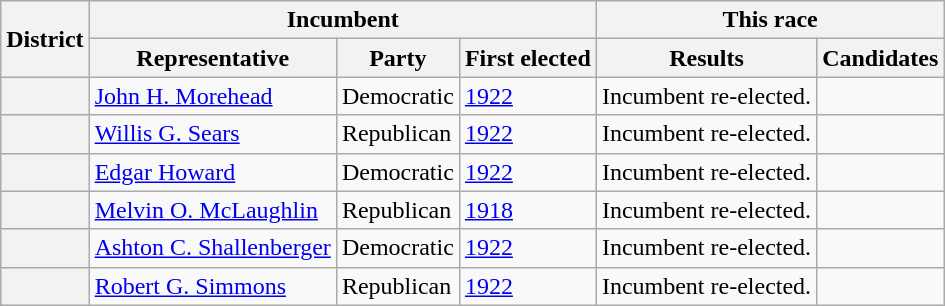<table class=wikitable>
<tr>
<th rowspan=2>District</th>
<th colspan=3>Incumbent</th>
<th colspan=2>This race</th>
</tr>
<tr>
<th>Representative</th>
<th>Party</th>
<th>First elected</th>
<th>Results</th>
<th>Candidates</th>
</tr>
<tr>
<th></th>
<td><a href='#'>John H. Morehead</a></td>
<td>Democratic</td>
<td><a href='#'>1922</a></td>
<td>Incumbent re-elected.</td>
<td nowrap></td>
</tr>
<tr>
<th></th>
<td><a href='#'>Willis G. Sears</a></td>
<td>Republican</td>
<td><a href='#'>1922</a></td>
<td>Incumbent re-elected.</td>
<td nowrap></td>
</tr>
<tr>
<th></th>
<td><a href='#'>Edgar Howard</a></td>
<td>Democratic</td>
<td><a href='#'>1922</a></td>
<td>Incumbent re-elected.</td>
<td nowrap></td>
</tr>
<tr>
<th></th>
<td><a href='#'>Melvin O. McLaughlin</a></td>
<td>Republican</td>
<td><a href='#'>1918</a></td>
<td>Incumbent re-elected.</td>
<td nowrap></td>
</tr>
<tr>
<th></th>
<td><a href='#'>Ashton C. Shallenberger</a></td>
<td>Democratic</td>
<td><a href='#'>1922</a></td>
<td>Incumbent re-elected.</td>
<td nowrap></td>
</tr>
<tr>
<th></th>
<td><a href='#'>Robert G. Simmons</a></td>
<td>Republican</td>
<td><a href='#'>1922</a></td>
<td>Incumbent re-elected.</td>
<td nowrap></td>
</tr>
</table>
